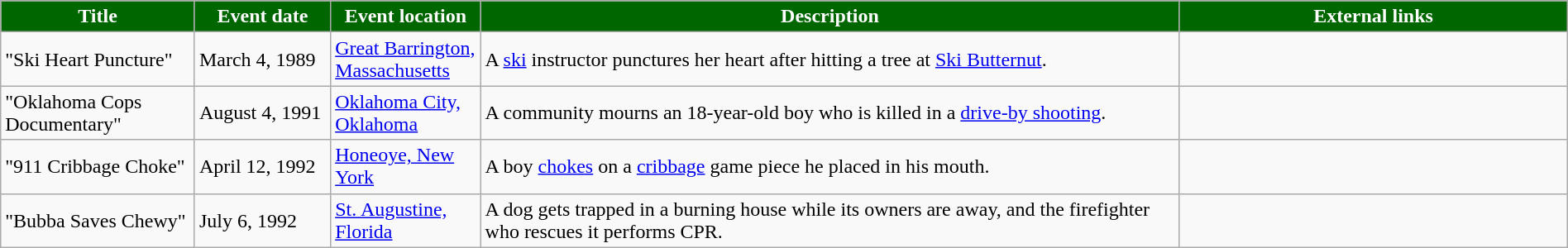<table class="wikitable" style="width: 100%;">
<tr>
<th style="background: #006600; color: #FFFFFF; width: 10%;">Title</th>
<th style="background: #006600; color: #FFFFFF; width: 7%;">Event date</th>
<th style="background: #006600; color: #FFFFFF; width: 7%;">Event location</th>
<th style="background: #006600; color: #FFFFFF; width: 36%;">Description</th>
<th style="background: #006600; color: #FFFFFF; width: 20%;">External links</th>
</tr>
<tr>
<td>"Ski Heart Puncture"</td>
<td>March 4, 1989</td>
<td><a href='#'>Great Barrington, Massachusetts</a></td>
<td>A <a href='#'>ski</a> instructor punctures her heart after hitting a tree at <a href='#'>Ski Butternut</a>.</td>
<td class="mw-collapsible mw-collapsed" data-expandtext="Show" data-collapsetext="Hide" style="float: left; border: none;"><br></td>
</tr>
<tr>
<td>"Oklahoma Cops Documentary"</td>
<td>August 4, 1991</td>
<td><a href='#'>Oklahoma City, Oklahoma</a></td>
<td>A community mourns an 18-year-old boy who is killed in a <a href='#'>drive-by shooting</a>.</td>
<td></td>
</tr>
<tr>
<td>"911 Cribbage Choke"</td>
<td>April 12, 1992</td>
<td><a href='#'>Honeoye, New York</a></td>
<td>A boy <a href='#'>chokes</a> on a <a href='#'>cribbage</a> game piece he placed in his mouth.</td>
<td></td>
</tr>
<tr>
<td>"Bubba Saves Chewy"</td>
<td>July 6, 1992</td>
<td><a href='#'>St. Augustine, Florida</a></td>
<td>A dog gets trapped in a burning house while its owners are away, and the firefighter who rescues it performs CPR.</td>
<td></td>
</tr>
</table>
